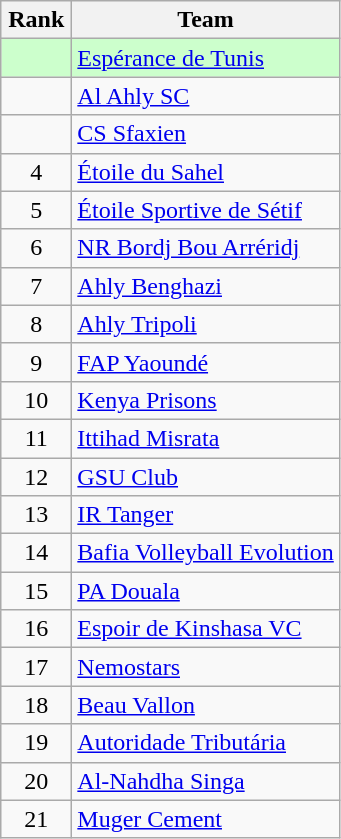<table class="wikitable" style="text-align: center;">
<tr>
<th width=40>Rank</th>
<th>Team</th>
</tr>
<tr bgcolor=#ccffcc>
<td></td>
<td style="text-align:left;"> <a href='#'>Espérance de Tunis</a></td>
</tr>
<tr align=center>
<td></td>
<td style="text-align:left;"> <a href='#'>Al Ahly SC</a></td>
</tr>
<tr align=center>
<td></td>
<td style="text-align:left;"> <a href='#'>CS Sfaxien</a></td>
</tr>
<tr align=center>
<td>4</td>
<td style="text-align:left;"> <a href='#'>Étoile du Sahel</a></td>
</tr>
<tr align=center>
<td>5</td>
<td style="text-align:left;"> <a href='#'>Étoile Sportive de Sétif</a></td>
</tr>
<tr align=center>
<td>6</td>
<td style="text-align:left;"> <a href='#'>NR Bordj Bou Arréridj</a></td>
</tr>
<tr align=center>
<td>7</td>
<td style="text-align:left;"> <a href='#'>Ahly Benghazi</a></td>
</tr>
<tr align=center>
<td>8</td>
<td style="text-align:left;"> <a href='#'>Ahly Tripoli</a></td>
</tr>
<tr align=center>
<td>9</td>
<td style="text-align:left;"> <a href='#'>FAP Yaoundé</a></td>
</tr>
<tr align=center>
<td>10</td>
<td style="text-align:left;"> <a href='#'>Kenya Prisons</a></td>
</tr>
<tr align=center>
<td>11</td>
<td style="text-align:left;"> <a href='#'>Ittihad Misrata</a></td>
</tr>
<tr align=center>
<td>12</td>
<td style="text-align:left;"> <a href='#'>GSU Club</a></td>
</tr>
<tr align=center>
<td>13</td>
<td style="text-align:left;"> <a href='#'>IR Tanger</a></td>
</tr>
<tr align=center>
<td>14</td>
<td style="text-align:left;"> <a href='#'>Bafia Volleyball Evolution</a></td>
</tr>
<tr align=center>
<td>15</td>
<td style="text-align:left;"> <a href='#'>PA Douala</a></td>
</tr>
<tr align=center>
<td>16</td>
<td style="text-align:left;"> <a href='#'>Espoir de Kinshasa VC</a></td>
</tr>
<tr align=center>
<td>17</td>
<td style="text-align:left;"> <a href='#'>Nemostars</a></td>
</tr>
<tr align=center>
<td>18</td>
<td style="text-align:left;"> <a href='#'>Beau Vallon</a></td>
</tr>
<tr align=center>
<td>19</td>
<td style="text-align:left;"> <a href='#'>Autoridade Tributária</a></td>
</tr>
<tr align=center>
<td>20</td>
<td style="text-align:left;"> <a href='#'>Al-Nahdha Singa</a></td>
</tr>
<tr align=center>
<td>21</td>
<td style="text-align:left;"> <a href='#'>Muger Cement</a></td>
</tr>
</table>
